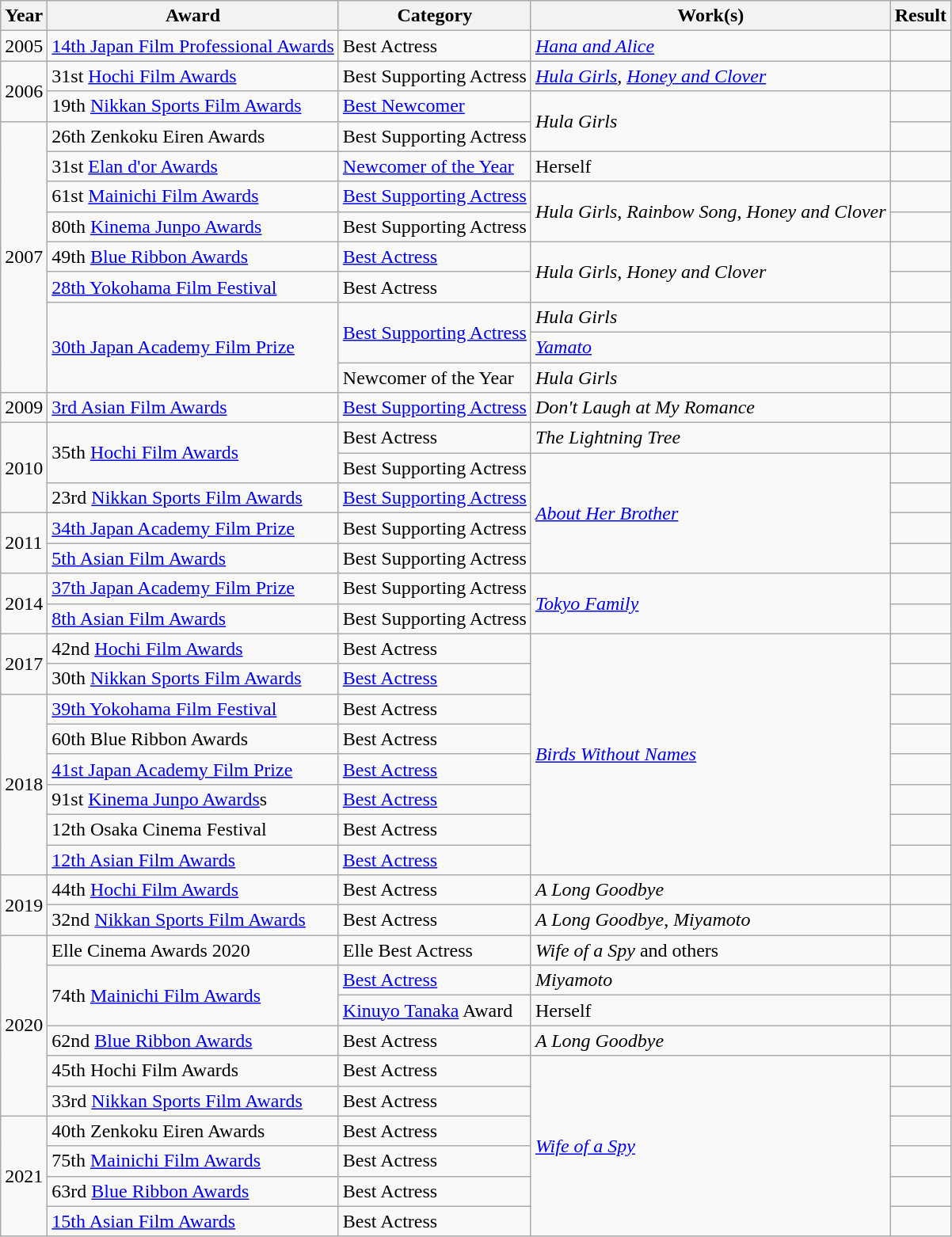<table class="wikitable sortable">
<tr>
<th>Year</th>
<th>Award</th>
<th>Category</th>
<th>Work(s)</th>
<th>Result</th>
</tr>
<tr>
<td>2005</td>
<td><a href='#'>14th Japan Film Professional Awards</a></td>
<td>Best Actress</td>
<td><em><a href='#'>Hana and Alice</a></em></td>
<td></td>
</tr>
<tr>
<td rowspan=2>2006</td>
<td>31st <a href='#'>Hochi Film Awards</a></td>
<td>Best Supporting Actress</td>
<td><em><a href='#'>Hula Girls</a></em>, <em><a href='#'>Honey and Clover</a></em></td>
<td></td>
</tr>
<tr>
<td>19th <a href='#'>Nikkan Sports Film Awards</a></td>
<td><a href='#'>Best Newcomer</a></td>
<td rowspan=2><em>Hula Girls</em></td>
<td></td>
</tr>
<tr>
<td rowspan=9>2007</td>
<td>26th Zenkoku Eiren Awards</td>
<td>Best Supporting Actress</td>
<td></td>
</tr>
<tr>
<td>31st <a href='#'>Elan d'or Awards</a></td>
<td><a href='#'>Newcomer of the Year</a></td>
<td>Herself</td>
<td></td>
</tr>
<tr>
<td>61st <a href='#'>Mainichi Film Awards</a></td>
<td><a href='#'>Best Supporting Actress</a></td>
<td rowspan=2><em>Hula Girls</em>, <em>Rainbow Song</em>, <em>Honey and Clover</em></td>
<td></td>
</tr>
<tr>
<td>80th <a href='#'>Kinema Junpo Awards</a></td>
<td>Best Supporting Actress</td>
<td></td>
</tr>
<tr>
<td>49th <a href='#'>Blue Ribbon Awards</a></td>
<td><a href='#'>Best Actress</a></td>
<td rowspan=2><em>Hula Girls</em>, <em>Honey and Clover</em></td>
<td></td>
</tr>
<tr>
<td><a href='#'>28th Yokohama Film Festival</a></td>
<td>Best Actress</td>
<td></td>
</tr>
<tr>
<td rowspan=3><a href='#'>30th Japan Academy Film Prize</a></td>
<td rowspan=2><a href='#'>Best Supporting Actress</a></td>
<td><em>Hula Girls</em></td>
<td></td>
</tr>
<tr>
<td><em><a href='#'>Yamato</a></em></td>
<td></td>
</tr>
<tr>
<td>Newcomer of the Year</td>
<td><em>Hula Girls</em></td>
<td></td>
</tr>
<tr>
<td>2009</td>
<td><a href='#'>3rd Asian Film Awards</a></td>
<td><a href='#'>Best Supporting Actress</a></td>
<td><em>Don't Laugh at My Romance</em></td>
<td></td>
</tr>
<tr>
<td rowspan=3>2010</td>
<td rowspan=2>35th <a href='#'>Hochi Film Awards</a></td>
<td>Best Actress</td>
<td><em>The Lightning Tree</em></td>
<td></td>
</tr>
<tr>
<td>Best Supporting Actress</td>
<td rowspan=4><em><a href='#'>About Her Brother</a></em></td>
<td></td>
</tr>
<tr>
<td>23rd <a href='#'>Nikkan Sports Film Awards</a></td>
<td><a href='#'>Best Supporting Actress</a></td>
<td></td>
</tr>
<tr>
<td rowspan=2>2011</td>
<td><a href='#'>34th Japan Academy Film Prize</a></td>
<td>Best Supporting Actress</td>
<td></td>
</tr>
<tr>
<td><a href='#'>5th Asian Film Awards</a></td>
<td>Best Supporting Actress</td>
<td></td>
</tr>
<tr>
<td rowspan=2>2014</td>
<td><a href='#'>37th Japan Academy Film Prize</a></td>
<td>Best Supporting Actress</td>
<td rowspan=2><em><a href='#'>Tokyo Family</a></em></td>
<td></td>
</tr>
<tr>
<td><a href='#'>8th Asian Film Awards</a></td>
<td>Best Supporting Actress</td>
<td></td>
</tr>
<tr>
<td rowspan=2>2017</td>
<td>42nd <a href='#'>Hochi Film Awards</a></td>
<td>Best Actress</td>
<td rowspan=8><em><a href='#'>Birds Without Names</a></em></td>
<td></td>
</tr>
<tr>
<td>30th <a href='#'>Nikkan Sports Film Awards</a></td>
<td><a href='#'>Best Actress</a></td>
<td></td>
</tr>
<tr>
<td rowspan=6>2018</td>
<td><a href='#'>39th Yokohama Film Festival</a></td>
<td>Best Actress</td>
<td></td>
</tr>
<tr>
<td>60th Blue Ribbon Awards</td>
<td>Best Actress</td>
<td></td>
</tr>
<tr>
<td><a href='#'>41st Japan Academy Film Prize</a></td>
<td><a href='#'>Best Actress</a></td>
<td></td>
</tr>
<tr>
<td>91st <a href='#'>Kinema Junpo Awards</a>s</td>
<td><a href='#'>Best Actress</a></td>
<td></td>
</tr>
<tr>
<td>12th Osaka Cinema Festival</td>
<td>Best Actress</td>
<td></td>
</tr>
<tr>
<td><a href='#'>12th Asian Film Awards</a></td>
<td><a href='#'>Best Actress</a></td>
<td></td>
</tr>
<tr>
<td rowspan=2>2019</td>
<td>44th <a href='#'>Hochi Film Awards</a></td>
<td>Best Actress</td>
<td><em>A Long Goodbye</em></td>
<td></td>
</tr>
<tr>
<td>32nd <a href='#'>Nikkan Sports Film Awards</a></td>
<td>Best Actress</td>
<td><em>A Long Goodbye</em>, <em>Miyamoto</em></td>
<td></td>
</tr>
<tr>
<td rowspan=6>2020</td>
<td>Elle Cinema Awards 2020</td>
<td>Elle Best Actress</td>
<td><em>Wife of a Spy</em> and others</td>
<td></td>
</tr>
<tr>
<td rowspan=2>74th <a href='#'>Mainichi Film Awards</a></td>
<td><a href='#'>Best Actress</a></td>
<td><em>Miyamoto</em></td>
<td></td>
</tr>
<tr>
<td><a href='#'>Kinuyo Tanaka</a> Award</td>
<td>Herself</td>
<td></td>
</tr>
<tr>
<td>62nd <a href='#'>Blue Ribbon Awards</a></td>
<td>Best Actress</td>
<td><em>A Long Goodbye</em></td>
<td></td>
</tr>
<tr>
<td>45th Hochi Film Awards</td>
<td>Best Actress</td>
<td rowspan=6><em><a href='#'>Wife of a Spy</a></em></td>
<td></td>
</tr>
<tr>
<td>33rd <a href='#'>Nikkan Sports Film Awards</a></td>
<td>Best Actress</td>
<td></td>
</tr>
<tr>
<td rowspan=4>2021</td>
<td>40th Zenkoku Eiren Awards</td>
<td>Best Actress</td>
<td></td>
</tr>
<tr>
<td>75th <a href='#'>Mainichi Film Awards</a></td>
<td>Best Actress</td>
<td></td>
</tr>
<tr>
<td>63rd <a href='#'>Blue Ribbon Awards</a></td>
<td>Best Actress</td>
<td></td>
</tr>
<tr>
<td><a href='#'>15th Asian Film Awards</a></td>
<td>Best Actress</td>
<td></td>
</tr>
</table>
